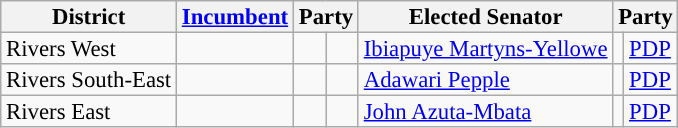<table class="sortable wikitable" style="font-size:95%;line-height:14px;">
<tr>
<th class="unsortable">District</th>
<th class="unsortable"><a href='#'>Incumbent</a></th>
<th colspan="2">Party</th>
<th class="unsortable">Elected Senator</th>
<th colspan="2">Party</th>
</tr>
<tr>
<td>Rivers West</td>
<td></td>
<td></td>
<td></td>
<td><a href='#'>Ibiapuye Martyns-Yellowe</a></td>
<td style="background:"></td>
<td><a href='#'>PDP</a></td>
</tr>
<tr>
<td>Rivers South-East</td>
<td></td>
<td></td>
<td></td>
<td><a href='#'>Adawari Pepple</a></td>
<td style="background:"></td>
<td><a href='#'>PDP</a></td>
</tr>
<tr>
<td>Rivers East</td>
<td></td>
<td></td>
<td></td>
<td><a href='#'>John Azuta-Mbata</a></td>
<td style="background:"></td>
<td><a href='#'>PDP</a></td>
</tr>
</table>
